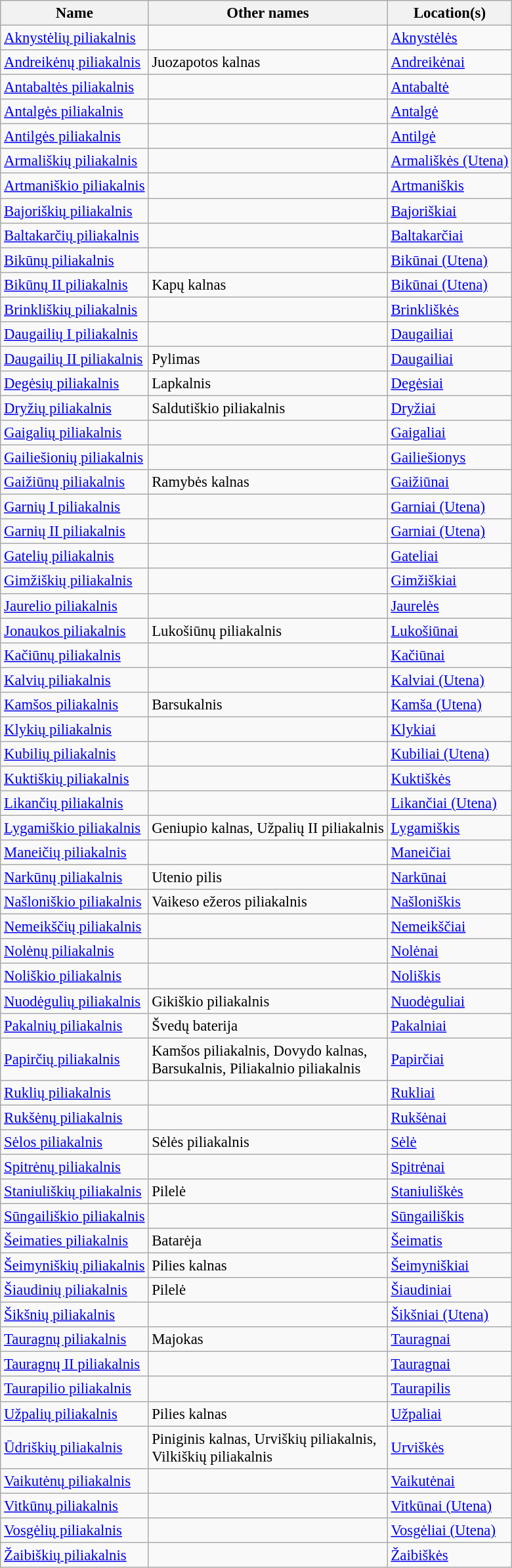<table class="wikitable" style="font-size: 95%;">
<tr>
<th>Name</th>
<th>Other names</th>
<th>Location(s)</th>
</tr>
<tr>
<td><a href='#'>Aknystėlių piliakalnis</a></td>
<td></td>
<td><a href='#'>Aknystėlės</a></td>
</tr>
<tr>
<td><a href='#'>Andreikėnų piliakalnis</a></td>
<td>Juozapotos kalnas</td>
<td><a href='#'>Andreikėnai</a></td>
</tr>
<tr>
<td><a href='#'>Antabaltės piliakalnis</a></td>
<td></td>
<td><a href='#'>Antabaltė</a></td>
</tr>
<tr>
<td><a href='#'>Antalgės piliakalnis</a></td>
<td></td>
<td><a href='#'>Antalgė</a></td>
</tr>
<tr>
<td><a href='#'>Antilgės piliakalnis</a></td>
<td></td>
<td><a href='#'>Antilgė</a></td>
</tr>
<tr>
<td><a href='#'>Armališkių piliakalnis</a></td>
<td></td>
<td><a href='#'>Armališkės (Utena)</a></td>
</tr>
<tr>
<td><a href='#'>Artmaniškio piliakalnis</a></td>
<td></td>
<td><a href='#'>Artmaniškis</a></td>
</tr>
<tr>
<td><a href='#'>Bajoriškių piliakalnis</a></td>
<td></td>
<td><a href='#'>Bajoriškiai</a></td>
</tr>
<tr>
<td><a href='#'>Baltakarčių piliakalnis</a></td>
<td></td>
<td><a href='#'>Baltakarčiai</a></td>
</tr>
<tr>
<td><a href='#'>Bikūnų piliakalnis</a></td>
<td></td>
<td><a href='#'>Bikūnai (Utena)</a></td>
</tr>
<tr>
<td><a href='#'>Bikūnų II piliakalnis</a></td>
<td>Kapų kalnas</td>
<td><a href='#'>Bikūnai (Utena)</a></td>
</tr>
<tr>
<td><a href='#'>Brinkliškių piliakalnis</a></td>
<td></td>
<td><a href='#'>Brinkliškės</a></td>
</tr>
<tr>
<td><a href='#'>Daugailių I piliakalnis</a></td>
<td></td>
<td><a href='#'>Daugailiai</a></td>
</tr>
<tr>
<td><a href='#'>Daugailių II piliakalnis</a></td>
<td>Pylimas</td>
<td><a href='#'>Daugailiai</a></td>
</tr>
<tr>
<td><a href='#'>Degėsių piliakalnis</a></td>
<td>Lapkalnis</td>
<td><a href='#'>Degėsiai</a></td>
</tr>
<tr>
<td><a href='#'>Dryžių piliakalnis</a></td>
<td>Saldutiškio piliakalnis</td>
<td><a href='#'>Dryžiai</a></td>
</tr>
<tr>
<td><a href='#'>Gaigalių piliakalnis</a></td>
<td></td>
<td><a href='#'>Gaigaliai</a></td>
</tr>
<tr>
<td><a href='#'>Gailiešionių piliakalnis</a></td>
<td></td>
<td><a href='#'>Gailiešionys</a></td>
</tr>
<tr>
<td><a href='#'>Gaižiūnų piliakalnis</a></td>
<td>Ramybės kalnas</td>
<td><a href='#'>Gaižiūnai</a></td>
</tr>
<tr>
<td><a href='#'>Garnių I piliakalnis</a></td>
<td></td>
<td><a href='#'>Garniai (Utena)</a></td>
</tr>
<tr>
<td><a href='#'>Garnių II piliakalnis</a></td>
<td></td>
<td><a href='#'>Garniai (Utena)</a></td>
</tr>
<tr>
<td><a href='#'>Gatelių piliakalnis</a></td>
<td></td>
<td><a href='#'>Gateliai</a></td>
</tr>
<tr>
<td><a href='#'>Gimžiškių piliakalnis</a></td>
<td></td>
<td><a href='#'>Gimžiškiai</a></td>
</tr>
<tr>
<td><a href='#'>Jaurelio piliakalnis</a></td>
<td></td>
<td><a href='#'>Jaurelės</a></td>
</tr>
<tr>
<td><a href='#'>Jonaukos piliakalnis</a></td>
<td>Lukošiūnų piliakalnis</td>
<td><a href='#'>Lukošiūnai</a></td>
</tr>
<tr>
<td><a href='#'>Kačiūnų piliakalnis</a></td>
<td></td>
<td><a href='#'>Kačiūnai</a></td>
</tr>
<tr>
<td><a href='#'>Kalvių piliakalnis</a></td>
<td></td>
<td><a href='#'>Kalviai (Utena)</a></td>
</tr>
<tr>
<td><a href='#'>Kamšos piliakalnis</a></td>
<td>Barsukalnis</td>
<td><a href='#'>Kamša (Utena)</a></td>
</tr>
<tr>
<td><a href='#'>Klykių piliakalnis</a></td>
<td></td>
<td><a href='#'>Klykiai</a></td>
</tr>
<tr>
<td><a href='#'>Kubilių piliakalnis</a></td>
<td></td>
<td><a href='#'>Kubiliai (Utena)</a></td>
</tr>
<tr>
<td><a href='#'>Kuktiškių piliakalnis</a></td>
<td></td>
<td><a href='#'>Kuktiškės</a></td>
</tr>
<tr>
<td><a href='#'>Likančių piliakalnis</a></td>
<td></td>
<td><a href='#'>Likančiai (Utena)</a></td>
</tr>
<tr>
<td><a href='#'>Lygamiškio piliakalnis</a></td>
<td>Geniupio kalnas, Užpalių II piliakalnis</td>
<td><a href='#'>Lygamiškis</a></td>
</tr>
<tr>
<td><a href='#'>Maneičių piliakalnis</a></td>
<td></td>
<td><a href='#'>Maneičiai</a></td>
</tr>
<tr>
<td><a href='#'>Narkūnų piliakalnis</a></td>
<td>Utenio pilis</td>
<td><a href='#'>Narkūnai</a></td>
</tr>
<tr>
<td><a href='#'>Našloniškio piliakalnis</a></td>
<td>Vaikeso ežeros piliakalnis</td>
<td><a href='#'>Našloniškis</a></td>
</tr>
<tr>
<td><a href='#'>Nemeikščių piliakalnis</a></td>
<td></td>
<td><a href='#'>Nemeikščiai</a></td>
</tr>
<tr>
<td><a href='#'>Nolėnų piliakalnis</a></td>
<td></td>
<td><a href='#'>Nolėnai</a></td>
</tr>
<tr>
<td><a href='#'>Noliškio piliakalnis</a></td>
<td></td>
<td><a href='#'>Noliškis</a></td>
</tr>
<tr>
<td><a href='#'>Nuodėgulių piliakalnis</a></td>
<td>Gikiškio piliakalnis</td>
<td><a href='#'>Nuodėguliai</a></td>
</tr>
<tr>
<td><a href='#'>Pakalnių piliakalnis</a></td>
<td>Švedų baterija</td>
<td><a href='#'>Pakalniai</a></td>
</tr>
<tr>
<td><a href='#'>Papirčių piliakalnis</a></td>
<td>Kamšos piliakalnis, Dovydo kalnas, <br>Barsukalnis, Piliakalnio piliakalnis</td>
<td><a href='#'>Papirčiai</a></td>
</tr>
<tr>
<td><a href='#'>Ruklių piliakalnis</a></td>
<td></td>
<td><a href='#'>Rukliai</a></td>
</tr>
<tr>
<td><a href='#'>Rukšėnų piliakalnis</a></td>
<td></td>
<td><a href='#'>Rukšėnai</a></td>
</tr>
<tr>
<td><a href='#'>Sėlos piliakalnis</a></td>
<td>Sėlės piliakalnis</td>
<td><a href='#'>Sėlė</a></td>
</tr>
<tr>
<td><a href='#'>Spitrėnų piliakalnis</a></td>
<td></td>
<td><a href='#'>Spitrėnai</a></td>
</tr>
<tr>
<td><a href='#'>Staniuliškių piliakalnis</a></td>
<td>Pilelė</td>
<td><a href='#'>Staniuliškės</a></td>
</tr>
<tr>
<td><a href='#'>Sūngailiškio piliakalnis</a></td>
<td></td>
<td><a href='#'>Sūngailiškis</a></td>
</tr>
<tr>
<td><a href='#'>Šeimaties piliakalnis</a></td>
<td>Batarėja</td>
<td><a href='#'>Šeimatis</a></td>
</tr>
<tr>
<td><a href='#'>Šeimyniškių piliakalnis</a></td>
<td>Pilies kalnas</td>
<td><a href='#'>Šeimyniškiai</a></td>
</tr>
<tr>
<td><a href='#'>Šiaudinių piliakalnis</a></td>
<td>Pilelė</td>
<td><a href='#'>Šiaudiniai</a></td>
</tr>
<tr>
<td><a href='#'>Šikšnių piliakalnis</a></td>
<td></td>
<td><a href='#'>Šikšniai (Utena)</a></td>
</tr>
<tr>
<td><a href='#'>Tauragnų piliakalnis</a></td>
<td>Majokas</td>
<td><a href='#'>Tauragnai</a></td>
</tr>
<tr>
<td><a href='#'>Tauragnų II piliakalnis</a></td>
<td></td>
<td><a href='#'>Tauragnai</a></td>
</tr>
<tr>
<td><a href='#'>Taurapilio piliakalnis</a></td>
<td></td>
<td><a href='#'>Taurapilis</a></td>
</tr>
<tr>
<td><a href='#'>Užpalių piliakalnis</a></td>
<td>Pilies kalnas</td>
<td><a href='#'>Užpaliai</a></td>
</tr>
<tr>
<td><a href='#'>Ūdriškių piliakalnis</a></td>
<td>Piniginis kalnas, Urviškių piliakalnis, <br>Vilkiškių piliakalnis</td>
<td><a href='#'>Urviškės</a></td>
</tr>
<tr>
<td><a href='#'>Vaikutėnų piliakalnis</a></td>
<td></td>
<td><a href='#'>Vaikutėnai</a></td>
</tr>
<tr>
<td><a href='#'>Vitkūnų piliakalnis</a></td>
<td></td>
<td><a href='#'>Vitkūnai (Utena)</a></td>
</tr>
<tr>
<td><a href='#'>Vosgėlių piliakalnis</a></td>
<td></td>
<td><a href='#'>Vosgėliai (Utena)</a></td>
</tr>
<tr>
<td><a href='#'>Žaibiškių piliakalnis</a></td>
<td></td>
<td><a href='#'>Žaibiškės</a></td>
</tr>
</table>
